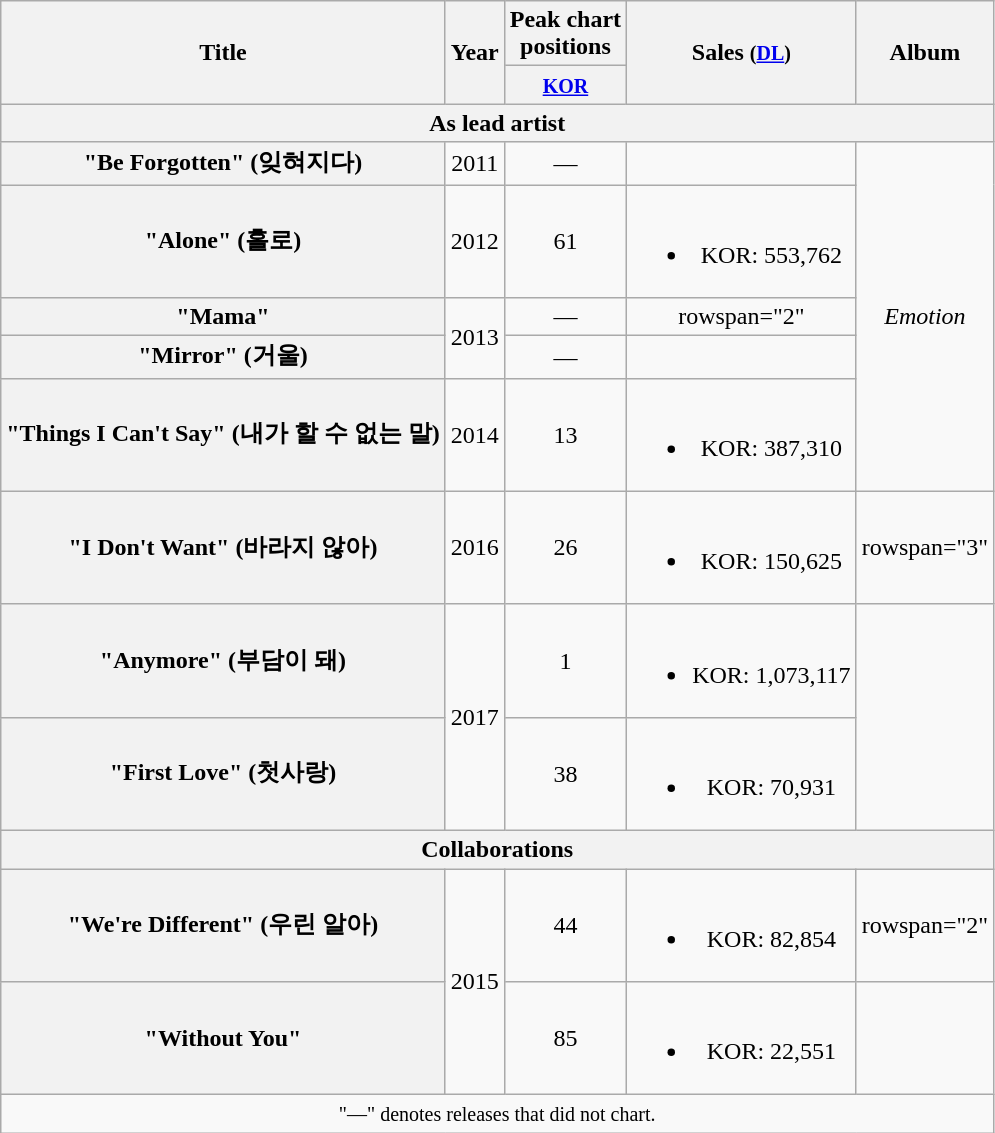<table class="wikitable plainrowheaders" style="text-align:center;">
<tr>
<th scope="col" rowspan="2">Title</th>
<th scope="col" rowspan="2">Year</th>
<th scope="col" colspan="1">Peak chart <br> positions</th>
<th scope="col" rowspan="2">Sales <small>(<a href='#'>DL</a>)</small></th>
<th scope="col" rowspan="2">Album</th>
</tr>
<tr>
<th><small><a href='#'>KOR</a></small><br></th>
</tr>
<tr>
<th scope="col" colspan="5">As lead artist</th>
</tr>
<tr>
<th scope="row">"Be Forgotten" (잊혀지다)<br></th>
<td>2011</td>
<td>—</td>
<td></td>
<td rowspan="5"><em>Emotion</em></td>
</tr>
<tr>
<th scope="row">"Alone" (홀로)<br></th>
<td>2012</td>
<td>61</td>
<td><br><ul><li>KOR: 553,762</li></ul></td>
</tr>
<tr>
<th scope="row">"Mama"<br></th>
<td rowspan="2">2013</td>
<td>—</td>
<td>rowspan="2" </td>
</tr>
<tr>
<th scope="row">"Mirror" (거울)<br></th>
<td>—</td>
</tr>
<tr>
<th scope="row">"Things I Can't Say" (내가 할 수 없는 말)<br></th>
<td>2014</td>
<td>13</td>
<td><br><ul><li>KOR: 387,310</li></ul></td>
</tr>
<tr>
<th scope="row">"I Don't Want" (바라지 않아)<br></th>
<td>2016</td>
<td>26</td>
<td><br><ul><li>KOR: 150,625</li></ul></td>
<td>rowspan="3" </td>
</tr>
<tr>
<th scope="row">"Anymore" (부담이 돼)<br></th>
<td rowspan="2">2017</td>
<td>1</td>
<td><br><ul><li>KOR: 1,073,117</li></ul></td>
</tr>
<tr>
<th scope="row">"First Love" (첫사랑)<br></th>
<td>38</td>
<td><br><ul><li>KOR: 70,931</li></ul></td>
</tr>
<tr>
<th scope="col" colspan="5">Collaborations</th>
</tr>
<tr>
<th scope="row">"We're Different" (우린 알아)<br></th>
<td rowspan="2">2015</td>
<td>44</td>
<td><br><ul><li>KOR: 82,854</li></ul></td>
<td>rowspan="2" </td>
</tr>
<tr>
<th scope="row">"Without You"<br></th>
<td>85</td>
<td><br><ul><li>KOR: 22,551</li></ul></td>
</tr>
<tr>
<td colspan="5" align="center"><small>"—" denotes releases that did not chart.</small></td>
</tr>
</table>
